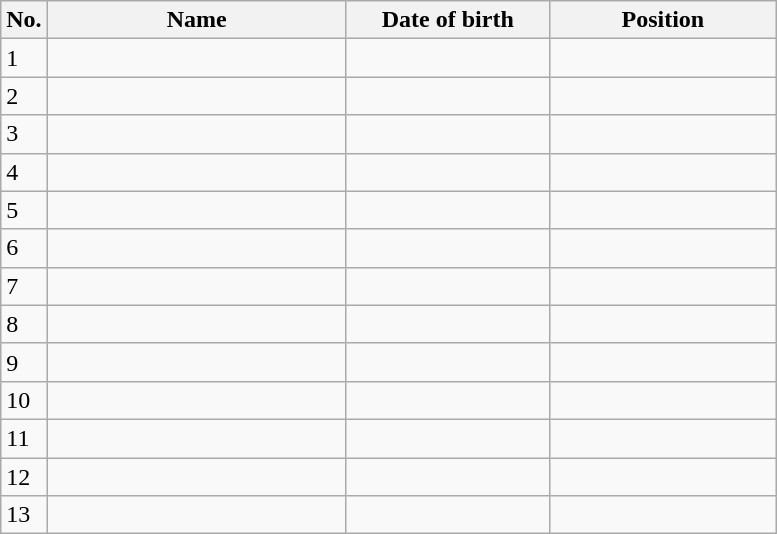<table class=wikitable sortable style=font-size:100%; text-align:center;>
<tr>
<th>No.</th>
<th style=width:12em>Name</th>
<th style=width:8em>Date of birth</th>
<th style=width:9em>Position</th>
</tr>
<tr>
<td>1</td>
<td align=left></td>
<td></td>
<td></td>
</tr>
<tr>
<td>2</td>
<td align=left></td>
<td></td>
<td></td>
</tr>
<tr>
<td>3</td>
<td align=left></td>
<td></td>
<td></td>
</tr>
<tr>
<td>4</td>
<td align=left></td>
<td></td>
<td></td>
</tr>
<tr>
<td>5</td>
<td align=left></td>
<td></td>
<td></td>
</tr>
<tr>
<td>6</td>
<td align=left></td>
<td></td>
<td></td>
</tr>
<tr>
<td>7</td>
<td align=left></td>
<td></td>
<td></td>
</tr>
<tr>
<td>8</td>
<td align=left></td>
<td></td>
<td></td>
</tr>
<tr>
<td>9</td>
<td align=left></td>
<td></td>
<td></td>
</tr>
<tr>
<td>10</td>
<td align=left></td>
<td></td>
<td></td>
</tr>
<tr>
<td>11</td>
<td align=left></td>
<td></td>
<td></td>
</tr>
<tr>
<td>12</td>
<td align=left></td>
<td></td>
<td></td>
</tr>
<tr>
<td>13</td>
<td align=left></td>
<td></td>
<td></td>
</tr>
</table>
